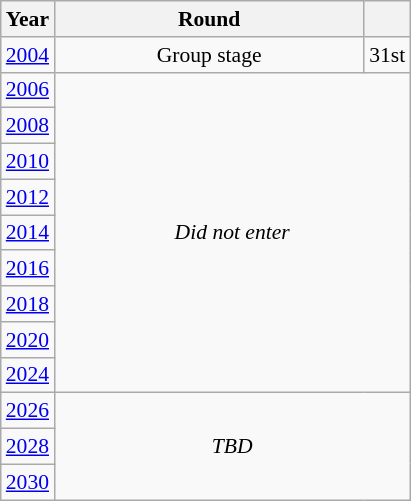<table class="wikitable" style="text-align: center; font-size:90%">
<tr>
<th>Year</th>
<th style="width:200px">Round</th>
<th></th>
</tr>
<tr>
<td><a href='#'>2004</a></td>
<td>Group stage</td>
<td>31st</td>
</tr>
<tr>
<td><a href='#'>2006</a></td>
<td colspan="2" rowspan="9"><em>Did not enter</em></td>
</tr>
<tr>
<td><a href='#'>2008</a></td>
</tr>
<tr>
<td><a href='#'>2010</a></td>
</tr>
<tr>
<td><a href='#'>2012</a></td>
</tr>
<tr>
<td><a href='#'>2014</a></td>
</tr>
<tr>
<td><a href='#'>2016</a></td>
</tr>
<tr>
<td><a href='#'>2018</a></td>
</tr>
<tr>
<td><a href='#'>2020</a></td>
</tr>
<tr>
<td><a href='#'>2024</a></td>
</tr>
<tr>
<td><a href='#'>2026</a></td>
<td colspan="2" rowspan="3"><em>TBD</em></td>
</tr>
<tr>
<td><a href='#'>2028</a></td>
</tr>
<tr>
<td><a href='#'>2030</a></td>
</tr>
</table>
